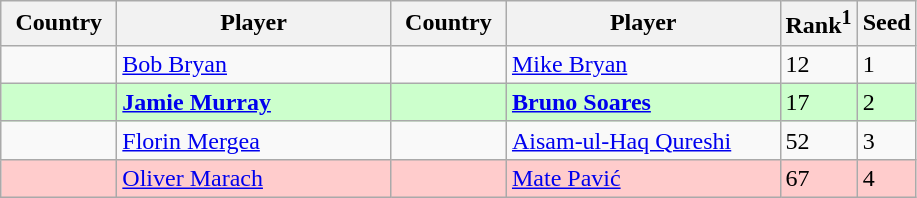<table class="sortable wikitable">
<tr>
<th width="70">Country</th>
<th width="175">Player</th>
<th width="70">Country</th>
<th width="175">Player</th>
<th>Rank<sup>1</sup></th>
<th>Seed</th>
</tr>
<tr>
<td></td>
<td><a href='#'>Bob Bryan</a></td>
<td></td>
<td><a href='#'>Mike Bryan</a></td>
<td>12</td>
<td>1</td>
</tr>
<tr style="background:#cfc;">
<td></td>
<td><strong><a href='#'>Jamie Murray</a></strong></td>
<td></td>
<td><strong><a href='#'>Bruno Soares</a></strong></td>
<td>17</td>
<td>2</td>
</tr>
<tr>
<td></td>
<td><a href='#'>Florin Mergea</a></td>
<td></td>
<td><a href='#'>Aisam-ul-Haq Qureshi</a></td>
<td>52</td>
<td>3</td>
</tr>
<tr style="background:#fcc;">
<td></td>
<td><a href='#'>Oliver Marach</a></td>
<td></td>
<td><a href='#'>Mate Pavić</a></td>
<td>67</td>
<td>4</td>
</tr>
</table>
